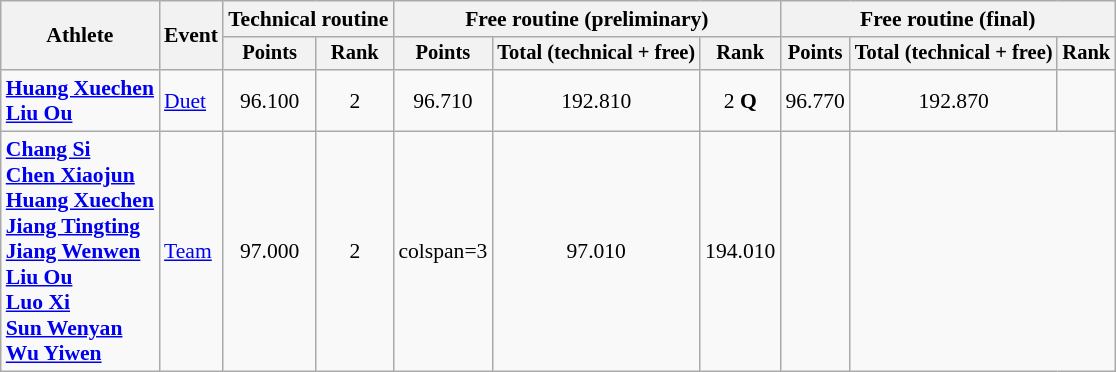<table class="wikitable" style="font-size:90%">
<tr>
<th rowspan=2>Athlete</th>
<th rowspan=2>Event</th>
<th colspan=2>Technical routine</th>
<th colspan=3>Free routine (preliminary)</th>
<th colspan=3>Free routine (final)</th>
</tr>
<tr style="font-size:95%">
<th>Points</th>
<th>Rank</th>
<th>Points</th>
<th>Total (technical + free)</th>
<th>Rank</th>
<th>Points</th>
<th>Total (technical + free)</th>
<th>Rank</th>
</tr>
<tr align=center>
<td align=left><strong><a href='#'>Huang Xuechen</a><br><a href='#'>Liu Ou</a></strong></td>
<td align=left><a href='#'>Duet</a></td>
<td>96.100</td>
<td>2</td>
<td>96.710</td>
<td>192.810</td>
<td>2 <strong>Q</strong></td>
<td>96.770</td>
<td>192.870</td>
<td></td>
</tr>
<tr align=center>
<td align=left><strong><a href='#'>Chang Si</a><br><a href='#'>Chen Xiaojun</a><br><a href='#'>Huang Xuechen</a><br><a href='#'>Jiang Tingting</a><br><a href='#'>Jiang Wenwen</a><br><a href='#'>Liu Ou</a><br><a href='#'>Luo Xi</a><br><a href='#'>Sun Wenyan</a><br><a href='#'>Wu Yiwen</a></strong></td>
<td align=left><a href='#'>Team</a></td>
<td>97.000</td>
<td>2</td>
<td>colspan=3 </td>
<td>97.010</td>
<td>194.010</td>
<td></td>
</tr>
</table>
